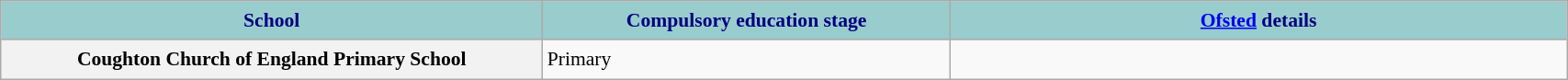<table class="wikitable sortable" style="font-size:90%;width:90%;border:0px;text-align:left;line-height:150%;">
<tr>
<th style="background: #99CCCC; color: #000080" height="17" width="175">School</th>
<th style="background: #99CCCC; color: #000080" height="17" width="130">Compulsory education stage</th>
<th style="background: #99CCCC; color: #000080" height="17" width="200"><a href='#'>Ofsted</a> details</th>
</tr>
<tr>
<th>Coughton Church of England Primary School</th>
<td>Primary</td>
<td></td>
</tr>
<tr>
</tr>
</table>
